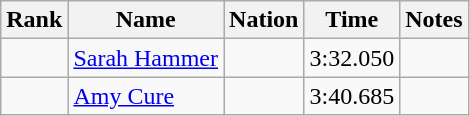<table class="wikitable sortable" style="text-align:center">
<tr>
<th>Rank</th>
<th>Name</th>
<th>Nation</th>
<th>Time</th>
<th>Notes</th>
</tr>
<tr>
<td></td>
<td align=left><a href='#'>Sarah Hammer</a></td>
<td align=left></td>
<td>3:32.050</td>
<td></td>
</tr>
<tr>
<td></td>
<td align=left><a href='#'>Amy Cure</a></td>
<td align=left></td>
<td>3:40.685</td>
<td></td>
</tr>
</table>
